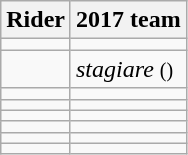<table class="wikitable">
<tr>
<th>Rider</th>
<th>2017 team</th>
</tr>
<tr>
<td></td>
<td></td>
</tr>
<tr>
<td></td>
<td><em>stagiare</em> <small>()</small></td>
</tr>
<tr>
<td></td>
<td></td>
</tr>
<tr>
<td></td>
<td></td>
</tr>
<tr>
<td></td>
<td></td>
</tr>
<tr>
<td></td>
<td></td>
</tr>
<tr>
<td></td>
<td></td>
</tr>
<tr>
<td></td>
<td></td>
</tr>
</table>
